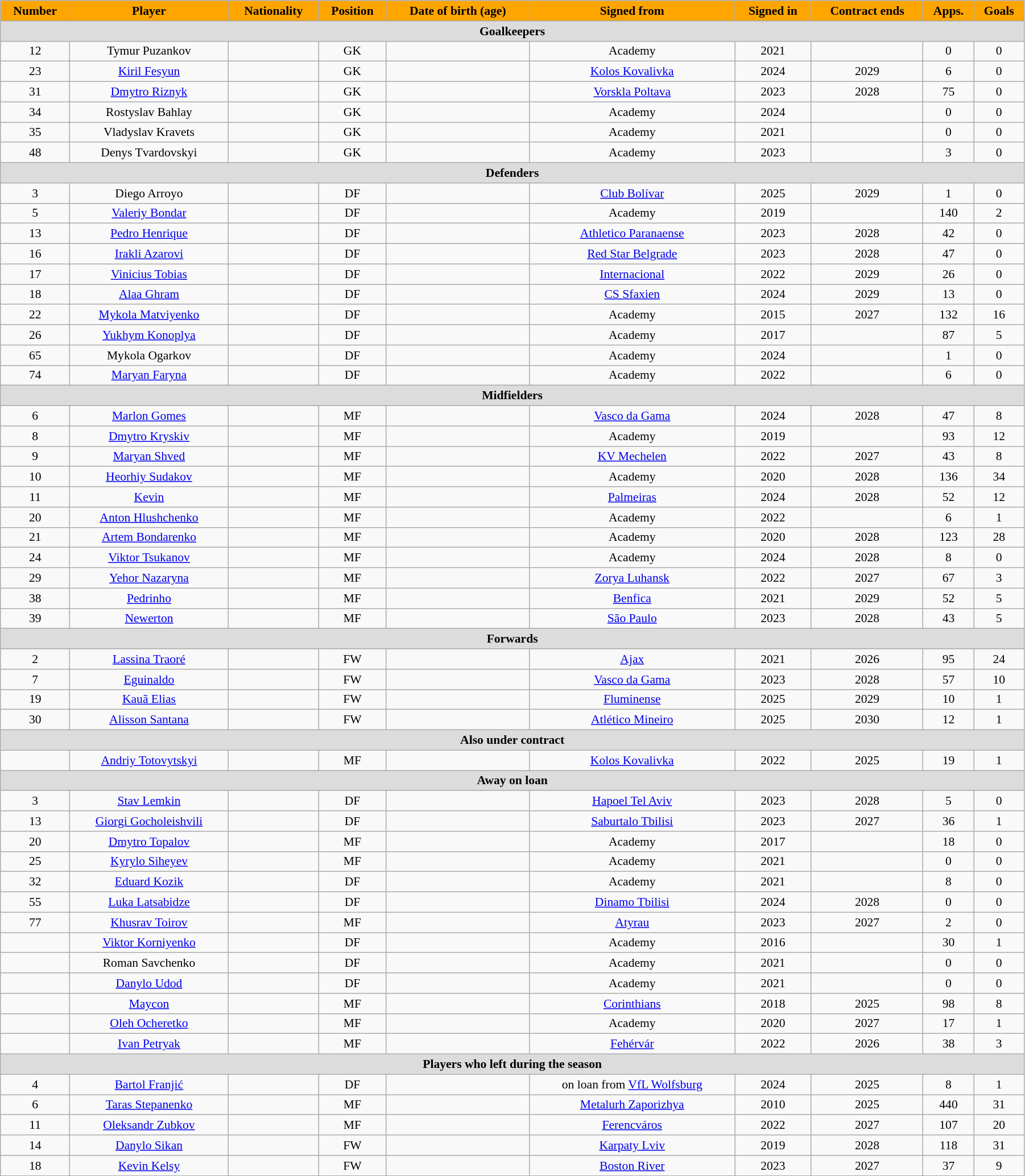<table class="wikitable"  style="text-align:center; font-size:90%; width:95%;">
<tr>
<th style="background:orange; color:#000000; text-align:center;">Number</th>
<th style="background:orange; color:#000000; text-align:center;">Player</th>
<th style="background:orange; color:#000000; text-align:center;">Nationality</th>
<th style="background:orange; color:#000000; text-align:center;">Position</th>
<th style="background:orange; color:#000000; text-align:center;">Date of birth (age)</th>
<th style="background:orange; color:#000000; text-align:center;">Signed from</th>
<th style="background:orange; color:#000000; text-align:center;">Signed in</th>
<th style="background:orange; color:#000000; text-align:center;">Contract ends</th>
<th style="background:orange; color:#000000; text-align:center;">Apps.</th>
<th style="background:orange; color:#000000; text-align:center;">Goals</th>
</tr>
<tr>
<th colspan="11"  style="background:#dcdcdc; text-align:center;">Goalkeepers</th>
</tr>
<tr>
<td>12</td>
<td>Tymur Puzankov</td>
<td></td>
<td>GK</td>
<td></td>
<td>Academy</td>
<td>2021</td>
<td></td>
<td>0</td>
<td>0</td>
</tr>
<tr>
<td>23</td>
<td><a href='#'>Kiril Fesyun</a></td>
<td></td>
<td>GK</td>
<td></td>
<td><a href='#'>Kolos Kovalivka</a></td>
<td>2024</td>
<td>2029</td>
<td>6</td>
<td>0</td>
</tr>
<tr>
<td>31</td>
<td><a href='#'>Dmytro Riznyk</a></td>
<td></td>
<td>GK</td>
<td></td>
<td><a href='#'>Vorskla Poltava</a></td>
<td>2023</td>
<td>2028</td>
<td>75</td>
<td>0</td>
</tr>
<tr>
<td>34</td>
<td>Rostyslav Bahlay</td>
<td></td>
<td>GK</td>
<td></td>
<td>Academy</td>
<td>2024</td>
<td></td>
<td>0</td>
<td>0</td>
</tr>
<tr>
<td>35</td>
<td>Vladyslav Kravets</td>
<td></td>
<td>GK</td>
<td></td>
<td>Academy</td>
<td>2021</td>
<td></td>
<td>0</td>
<td>0</td>
</tr>
<tr>
<td>48</td>
<td>Denys Tvardovskyi</td>
<td></td>
<td>GK</td>
<td></td>
<td>Academy</td>
<td>2023</td>
<td></td>
<td>3</td>
<td>0</td>
</tr>
<tr>
<th colspan="11"  style="background:#dcdcdc; text-align:center;">Defenders</th>
</tr>
<tr>
<td>3</td>
<td>Diego Arroyo</td>
<td></td>
<td>DF</td>
<td></td>
<td><a href='#'>Club Bolívar</a></td>
<td>2025</td>
<td>2029</td>
<td>1</td>
<td>0</td>
</tr>
<tr>
<td>5</td>
<td><a href='#'>Valeriy Bondar</a></td>
<td></td>
<td>DF</td>
<td></td>
<td>Academy</td>
<td>2019</td>
<td></td>
<td>140</td>
<td>2</td>
</tr>
<tr>
<td>13</td>
<td><a href='#'>Pedro Henrique</a></td>
<td></td>
<td>DF</td>
<td></td>
<td><a href='#'>Athletico Paranaense</a></td>
<td>2023</td>
<td>2028</td>
<td>42</td>
<td>0</td>
</tr>
<tr>
<td>16</td>
<td><a href='#'>Irakli Azarovi</a></td>
<td></td>
<td>DF</td>
<td></td>
<td><a href='#'>Red Star Belgrade</a></td>
<td>2023</td>
<td>2028</td>
<td>47</td>
<td>0</td>
</tr>
<tr>
<td>17</td>
<td><a href='#'>Vinicius Tobias</a></td>
<td></td>
<td>DF</td>
<td></td>
<td><a href='#'>Internacional</a></td>
<td>2022</td>
<td>2029</td>
<td>26</td>
<td>0</td>
</tr>
<tr>
<td>18</td>
<td><a href='#'>Alaa Ghram</a></td>
<td></td>
<td>DF</td>
<td></td>
<td><a href='#'>CS Sfaxien</a></td>
<td>2024</td>
<td>2029</td>
<td>13</td>
<td>0</td>
</tr>
<tr>
<td>22</td>
<td><a href='#'>Mykola Matviyenko</a></td>
<td></td>
<td>DF</td>
<td></td>
<td>Academy</td>
<td>2015</td>
<td>2027</td>
<td>132</td>
<td>16</td>
</tr>
<tr>
<td>26</td>
<td><a href='#'>Yukhym Konoplya</a></td>
<td></td>
<td>DF</td>
<td></td>
<td>Academy</td>
<td>2017</td>
<td></td>
<td>87</td>
<td>5</td>
</tr>
<tr>
<td>65</td>
<td>Mykola Ogarkov</td>
<td></td>
<td>DF</td>
<td></td>
<td>Academy</td>
<td>2024</td>
<td></td>
<td>1</td>
<td>0</td>
</tr>
<tr>
<td>74</td>
<td><a href='#'>Maryan Faryna</a></td>
<td></td>
<td>DF</td>
<td></td>
<td>Academy</td>
<td>2022</td>
<td></td>
<td>6</td>
<td>0</td>
</tr>
<tr>
<th colspan="11"  style="background:#dcdcdc; text-align:center;">Midfielders</th>
</tr>
<tr>
<td>6</td>
<td><a href='#'>Marlon Gomes</a></td>
<td></td>
<td>MF</td>
<td></td>
<td><a href='#'>Vasco da Gama</a></td>
<td>2024</td>
<td>2028</td>
<td>47</td>
<td>8</td>
</tr>
<tr>
<td>8</td>
<td><a href='#'>Dmytro Kryskiv</a></td>
<td></td>
<td>MF</td>
<td></td>
<td>Academy</td>
<td>2019</td>
<td></td>
<td>93</td>
<td>12</td>
</tr>
<tr>
<td>9</td>
<td><a href='#'>Maryan Shved</a></td>
<td></td>
<td>MF</td>
<td></td>
<td><a href='#'>KV Mechelen</a></td>
<td>2022</td>
<td>2027</td>
<td>43</td>
<td>8</td>
</tr>
<tr>
<td>10</td>
<td><a href='#'>Heorhiy Sudakov</a></td>
<td></td>
<td>MF</td>
<td></td>
<td>Academy</td>
<td>2020</td>
<td>2028</td>
<td>136</td>
<td>34</td>
</tr>
<tr>
<td>11</td>
<td><a href='#'>Kevin</a></td>
<td></td>
<td>MF</td>
<td></td>
<td><a href='#'>Palmeiras</a></td>
<td>2024</td>
<td>2028</td>
<td>52</td>
<td>12</td>
</tr>
<tr>
<td>20</td>
<td><a href='#'>Anton Hlushchenko</a></td>
<td></td>
<td>MF</td>
<td></td>
<td>Academy</td>
<td>2022</td>
<td></td>
<td>6</td>
<td>1</td>
</tr>
<tr>
<td>21</td>
<td><a href='#'>Artem Bondarenko</a></td>
<td></td>
<td>MF</td>
<td></td>
<td>Academy</td>
<td>2020</td>
<td>2028</td>
<td>123</td>
<td>28</td>
</tr>
<tr>
<td>24</td>
<td><a href='#'>Viktor Tsukanov</a></td>
<td></td>
<td>MF</td>
<td></td>
<td>Academy</td>
<td>2024</td>
<td>2028</td>
<td>8</td>
<td>0</td>
</tr>
<tr>
<td>29</td>
<td><a href='#'>Yehor Nazaryna</a></td>
<td></td>
<td>MF</td>
<td></td>
<td><a href='#'>Zorya Luhansk</a></td>
<td>2022</td>
<td>2027</td>
<td>67</td>
<td>3</td>
</tr>
<tr>
<td>38</td>
<td><a href='#'>Pedrinho</a></td>
<td></td>
<td>MF</td>
<td></td>
<td><a href='#'>Benfica</a></td>
<td>2021</td>
<td>2029</td>
<td>52</td>
<td>5</td>
</tr>
<tr>
<td>39</td>
<td><a href='#'>Newerton</a></td>
<td></td>
<td>MF</td>
<td></td>
<td><a href='#'>São Paulo</a></td>
<td>2023</td>
<td>2028</td>
<td>43</td>
<td>5</td>
</tr>
<tr>
<th colspan="11"  style="background:#dcdcdc; text-align:center;">Forwards</th>
</tr>
<tr>
<td>2</td>
<td><a href='#'>Lassina Traoré</a></td>
<td></td>
<td>FW</td>
<td></td>
<td><a href='#'>Ajax</a></td>
<td>2021</td>
<td>2026</td>
<td>95</td>
<td>24</td>
</tr>
<tr>
<td>7</td>
<td><a href='#'>Eguinaldo</a></td>
<td></td>
<td>FW</td>
<td></td>
<td><a href='#'>Vasco da Gama</a></td>
<td>2023</td>
<td>2028</td>
<td>57</td>
<td>10</td>
</tr>
<tr>
<td>19</td>
<td><a href='#'>Kauã Elias</a></td>
<td></td>
<td>FW</td>
<td></td>
<td><a href='#'>Fluminense</a></td>
<td>2025</td>
<td>2029</td>
<td>10</td>
<td>1</td>
</tr>
<tr>
<td>30</td>
<td><a href='#'>Alisson Santana</a></td>
<td></td>
<td>FW</td>
<td></td>
<td><a href='#'>Atlético Mineiro</a></td>
<td>2025</td>
<td>2030</td>
<td>12</td>
<td>1</td>
</tr>
<tr>
<th colspan="11"  style="background:#dcdcdc; text-align:center;">Also under contract</th>
</tr>
<tr>
<td></td>
<td><a href='#'>Andriy Totovytskyi</a></td>
<td></td>
<td>MF</td>
<td></td>
<td><a href='#'>Kolos Kovalivka</a></td>
<td>2022</td>
<td>2025</td>
<td>19</td>
<td>1</td>
</tr>
<tr>
<th colspan="11"  style="background:#dcdcdc; text-align:center;">Away on loan</th>
</tr>
<tr>
<td>3</td>
<td><a href='#'>Stav Lemkin</a></td>
<td></td>
<td>DF</td>
<td></td>
<td><a href='#'>Hapoel Tel Aviv</a></td>
<td>2023</td>
<td>2028</td>
<td>5</td>
<td>0</td>
</tr>
<tr>
<td>13</td>
<td><a href='#'>Giorgi Gocholeishvili</a></td>
<td></td>
<td>DF</td>
<td></td>
<td><a href='#'>Saburtalo Tbilisi</a></td>
<td>2023</td>
<td>2027</td>
<td>36</td>
<td>1</td>
</tr>
<tr>
<td>20</td>
<td><a href='#'>Dmytro Topalov</a></td>
<td></td>
<td>MF</td>
<td></td>
<td>Academy</td>
<td>2017</td>
<td></td>
<td>18</td>
<td>0</td>
</tr>
<tr>
<td>25</td>
<td><a href='#'>Kyrylo Siheyev</a></td>
<td></td>
<td>MF</td>
<td></td>
<td>Academy</td>
<td>2021</td>
<td></td>
<td>0</td>
<td>0</td>
</tr>
<tr>
<td>32</td>
<td><a href='#'>Eduard Kozik</a></td>
<td></td>
<td>DF</td>
<td></td>
<td>Academy</td>
<td>2021</td>
<td></td>
<td>8</td>
<td>0</td>
</tr>
<tr>
<td>55</td>
<td><a href='#'>Luka Latsabidze</a></td>
<td></td>
<td>DF</td>
<td></td>
<td><a href='#'>Dinamo Tbilisi</a></td>
<td>2024</td>
<td>2028</td>
<td>0</td>
<td>0</td>
</tr>
<tr>
<td>77</td>
<td><a href='#'>Khusrav Toirov</a></td>
<td></td>
<td>MF</td>
<td></td>
<td><a href='#'>Atyrau</a></td>
<td>2023</td>
<td>2027</td>
<td>2</td>
<td>0</td>
</tr>
<tr>
<td></td>
<td><a href='#'>Viktor Korniyenko</a></td>
<td></td>
<td>DF</td>
<td></td>
<td>Academy</td>
<td>2016</td>
<td></td>
<td>30</td>
<td>1</td>
</tr>
<tr>
<td></td>
<td>Roman Savchenko</td>
<td></td>
<td>DF</td>
<td></td>
<td>Academy</td>
<td>2021</td>
<td></td>
<td>0</td>
<td>0</td>
</tr>
<tr>
<td></td>
<td><a href='#'>Danylo Udod</a></td>
<td></td>
<td>DF</td>
<td></td>
<td>Academy</td>
<td>2021</td>
<td></td>
<td>0</td>
<td>0</td>
</tr>
<tr>
<td></td>
<td><a href='#'>Maycon</a></td>
<td></td>
<td>MF</td>
<td></td>
<td><a href='#'>Corinthians</a></td>
<td>2018</td>
<td>2025</td>
<td>98</td>
<td>8</td>
</tr>
<tr>
<td></td>
<td><a href='#'>Oleh Ocheretko</a></td>
<td></td>
<td>MF</td>
<td></td>
<td>Academy</td>
<td>2020</td>
<td>2027</td>
<td>17</td>
<td>1</td>
</tr>
<tr>
<td></td>
<td><a href='#'>Ivan Petryak</a></td>
<td></td>
<td>MF</td>
<td></td>
<td><a href='#'>Fehérvár</a></td>
<td>2022</td>
<td>2026</td>
<td>38</td>
<td>3</td>
</tr>
<tr>
<th colspan="11"  style="background:#dcdcdc; text-align:center;">Players who left during the season</th>
</tr>
<tr>
<td>4</td>
<td><a href='#'>Bartol Franjić</a></td>
<td></td>
<td>DF</td>
<td></td>
<td>on loan from <a href='#'>VfL Wolfsburg</a></td>
<td>2024</td>
<td>2025</td>
<td>8</td>
<td>1</td>
</tr>
<tr>
<td>6</td>
<td><a href='#'>Taras Stepanenko</a></td>
<td></td>
<td>MF</td>
<td></td>
<td><a href='#'>Metalurh Zaporizhya</a></td>
<td>2010</td>
<td>2025</td>
<td>440</td>
<td>31</td>
</tr>
<tr>
<td>11</td>
<td><a href='#'>Oleksandr Zubkov</a></td>
<td></td>
<td>MF</td>
<td></td>
<td><a href='#'>Ferencváros</a></td>
<td>2022</td>
<td>2027</td>
<td>107</td>
<td>20</td>
</tr>
<tr>
<td>14</td>
<td><a href='#'>Danylo Sikan</a></td>
<td></td>
<td>FW</td>
<td></td>
<td><a href='#'>Karpaty Lviv</a></td>
<td>2019</td>
<td>2028</td>
<td>118</td>
<td>31</td>
</tr>
<tr>
<td>18</td>
<td><a href='#'>Kevin Kelsy</a></td>
<td></td>
<td>FW</td>
<td></td>
<td><a href='#'>Boston River</a></td>
<td>2023</td>
<td>2027</td>
<td>37</td>
<td>9</td>
</tr>
</table>
